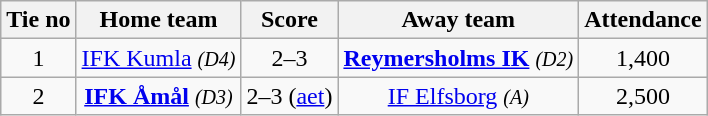<table class="wikitable" style="text-align:center">
<tr>
<th style= width="40px">Tie no</th>
<th style= width="150px">Home team</th>
<th style= width="60px">Score</th>
<th style= width="150px">Away team</th>
<th style= width="30px">Attendance</th>
</tr>
<tr>
<td>1</td>
<td><a href='#'>IFK Kumla</a> <em><small>(D4)</small></em></td>
<td>2–3</td>
<td><strong><a href='#'>Reymersholms IK</a></strong> <em><small>(D2)</small></em></td>
<td>1,400</td>
</tr>
<tr>
<td>2</td>
<td><strong><a href='#'>IFK Åmål</a></strong> <em><small>(D3)</small></em></td>
<td>2–3 (<a href='#'>aet</a>)</td>
<td><a href='#'>IF Elfsborg</a> <em><small>(A)</small></em></td>
<td>2,500</td>
</tr>
</table>
